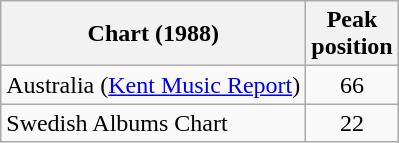<table class="wikitable sortable">
<tr>
<th>Chart (1988)</th>
<th>Peak<br>position</th>
</tr>
<tr>
<td align="left">Australia (<a href='#'>Kent Music Report</a>)</td>
<td style="text-align:center;">66</td>
</tr>
<tr>
<td align="left">Swedish Albums Chart</td>
<td style="text-align:center;">22</td>
</tr>
</table>
